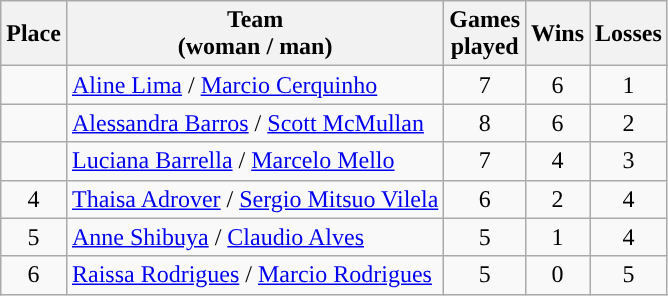<table class="wikitable" style="text-align:center;">
<tr>
<th>Place</th>
<th>Team<br>(woman / man)</th>
<th>Games<br>played</th>
<th>Wins</th>
<th>Losses</th>
</tr>
<tr>
<td></td>
<td align=left><a href='#'>Aline Lima</a> / <a href='#'>Marcio Cerquinho</a></td>
<td>7</td>
<td>6</td>
<td>1</td>
</tr>
<tr>
<td></td>
<td align=left><a href='#'>Alessandra Barros</a> / <a href='#'>Scott McMullan</a></td>
<td>8</td>
<td>6</td>
<td>2</td>
</tr>
<tr>
<td></td>
<td align=left><a href='#'>Luciana Barrella</a> / <a href='#'>Marcelo Mello</a></td>
<td>7</td>
<td>4</td>
<td>3</td>
</tr>
<tr>
<td>4</td>
<td align=left><a href='#'>Thaisa Adrover</a> / <a href='#'>Sergio Mitsuo Vilela</a></td>
<td>6</td>
<td>2</td>
<td>4</td>
</tr>
<tr>
<td>5</td>
<td align=left><a href='#'>Anne Shibuya</a> / <a href='#'>Claudio Alves</a></td>
<td>5</td>
<td>1</td>
<td>4</td>
</tr>
<tr>
<td>6</td>
<td align=left><a href='#'>Raissa Rodrigues</a> / <a href='#'>Marcio Rodrigues</a></td>
<td>5</td>
<td>0</td>
<td>5</td>
</tr>
</table>
